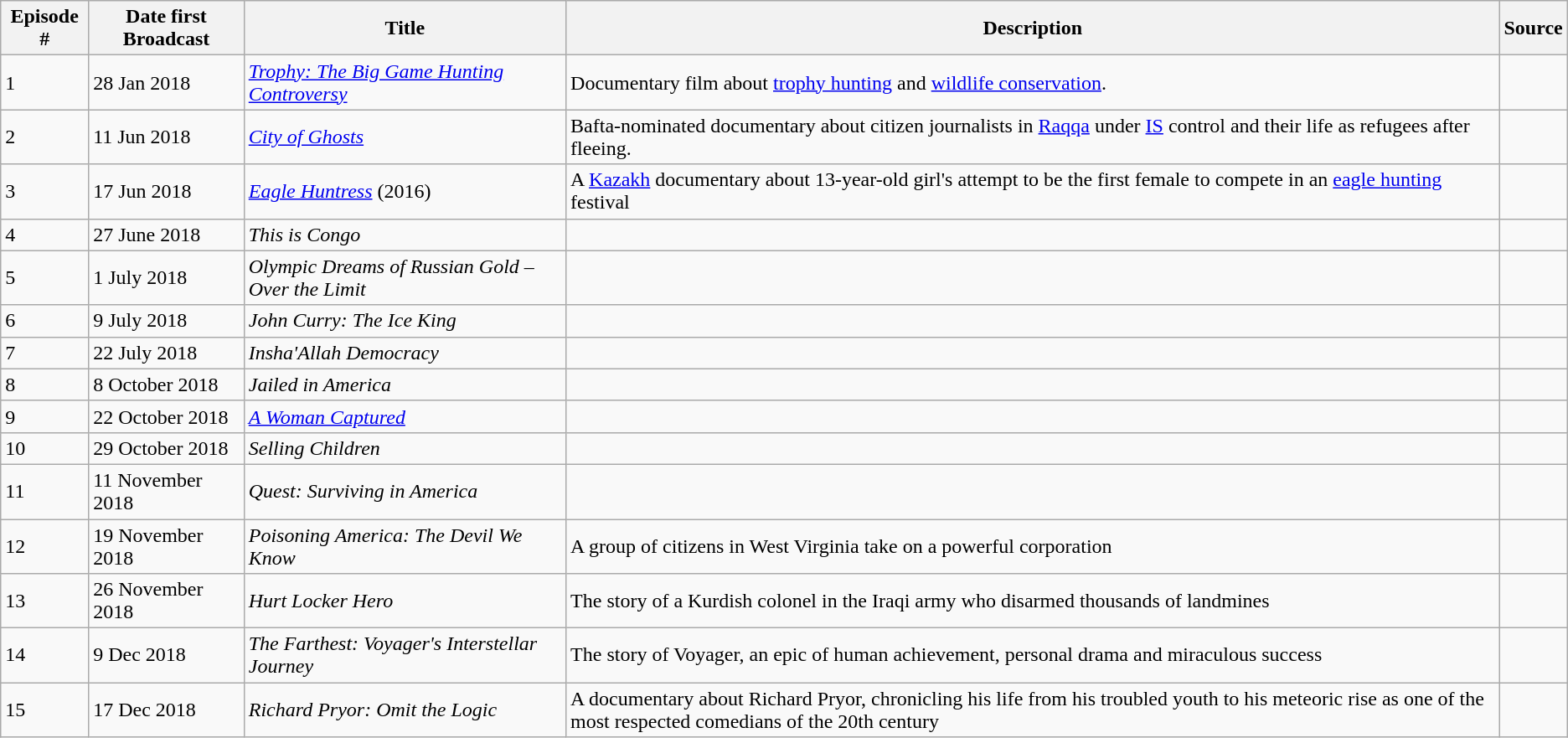<table class="wikitable">
<tr>
<th>Episode #</th>
<th>Date first Broadcast</th>
<th>Title</th>
<th>Description</th>
<th>Source</th>
</tr>
<tr>
<td>1</td>
<td>28 Jan 2018</td>
<td><em><a href='#'>Trophy: The Big Game Hunting Controversy</a></em></td>
<td>Documentary film about <a href='#'>trophy hunting</a> and <a href='#'>wildlife conservation</a>.</td>
<td></td>
</tr>
<tr>
<td>2</td>
<td>11 Jun 2018</td>
<td><em><a href='#'>City of Ghosts</a></em></td>
<td>Bafta-nominated documentary about citizen journalists in <a href='#'>Raqqa</a> under <a href='#'>IS</a> control and their life as refugees after fleeing.</td>
<td></td>
</tr>
<tr>
<td>3</td>
<td>17 Jun 2018</td>
<td><em><a href='#'>Eagle Huntress</a></em> (2016)</td>
<td>A <a href='#'>Kazakh</a> documentary about 13-year-old girl's attempt to be the first female to compete in an <a href='#'>eagle hunting</a> festival</td>
<td></td>
</tr>
<tr>
<td>4</td>
<td>27 June 2018</td>
<td><em>This is Congo</em></td>
<td></td>
<td></td>
</tr>
<tr>
<td>5</td>
<td>1 July 2018</td>
<td><em>Olympic Dreams of Russian Gold – Over the Limit</em></td>
<td></td>
<td></td>
</tr>
<tr>
<td>6</td>
<td>9 July 2018</td>
<td><em>John Curry: The Ice King</em></td>
<td></td>
<td></td>
</tr>
<tr>
<td>7</td>
<td>22 July 2018</td>
<td><em>Insha'Allah Democracy</em></td>
<td></td>
<td></td>
</tr>
<tr>
<td>8</td>
<td>8 October 2018</td>
<td><em>Jailed in America</em></td>
<td></td>
<td></td>
</tr>
<tr>
<td>9</td>
<td>22 October 2018</td>
<td><em><a href='#'>A Woman Captured</a></em></td>
<td></td>
<td></td>
</tr>
<tr>
<td>10</td>
<td>29 October 2018</td>
<td><em>Selling Children</em></td>
<td></td>
<td></td>
</tr>
<tr>
<td>11</td>
<td>11 November 2018</td>
<td><em>Quest: Surviving in America</em></td>
<td></td>
<td></td>
</tr>
<tr>
<td>12</td>
<td>19 November 2018</td>
<td><em>Poisoning America: The Devil We Know</em></td>
<td>A group of citizens in West Virginia take on a powerful corporation</td>
<td></td>
</tr>
<tr>
<td>13</td>
<td>26 November 2018</td>
<td><em>Hurt Locker Hero</em></td>
<td>The story of a Kurdish colonel in the Iraqi army who disarmed thousands of landmines</td>
<td></td>
</tr>
<tr>
<td>14</td>
<td>9 Dec 2018</td>
<td><em>The Farthest: Voyager's Interstellar Journey</em></td>
<td>The story of Voyager, an epic of human achievement, personal drama and miraculous success</td>
<td></td>
</tr>
<tr>
<td>15</td>
<td>17 Dec 2018</td>
<td><em>Richard Pryor: Omit the Logic</em></td>
<td>A documentary about Richard Pryor, chronicling his life from his troubled youth to his meteoric rise as one of the most respected comedians of the 20th century</td>
<td></td>
</tr>
</table>
